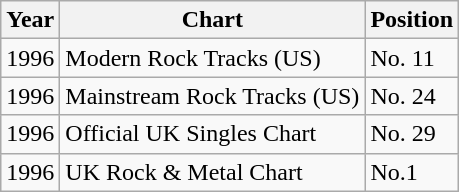<table class="wikitable">
<tr>
<th>Year</th>
<th>Chart</th>
<th>Position</th>
</tr>
<tr>
<td>1996</td>
<td>Modern Rock Tracks (US)</td>
<td>No. 11</td>
</tr>
<tr>
<td>1996</td>
<td>Mainstream Rock Tracks (US)</td>
<td>No. 24</td>
</tr>
<tr>
<td>1996</td>
<td>Official UK Singles Chart</td>
<td>No. 29</td>
</tr>
<tr>
<td>1996</td>
<td>UK Rock & Metal Chart</td>
<td>No.1</td>
</tr>
</table>
